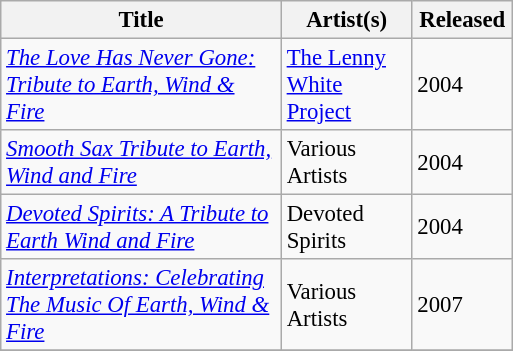<table class="wikitable" style="font-size: 95%;">
<tr>
<th width="180pt">Title</th>
<th width="80pt">Artist(s)</th>
<th width="60pt">Released</th>
</tr>
<tr>
<td><em><a href='#'>The Love Has Never Gone: Tribute to Earth, Wind & Fire</a></em></td>
<td><a href='#'>The Lenny White Project</a></td>
<td>2004</td>
</tr>
<tr>
<td><em><a href='#'>Smooth Sax Tribute to Earth, Wind and Fire</a></em></td>
<td>Various Artists</td>
<td>2004</td>
</tr>
<tr>
<td><em><a href='#'>Devoted Spirits: A Tribute to Earth Wind and Fire</a></em></td>
<td>Devoted Spirits</td>
<td>2004</td>
</tr>
<tr>
<td><em><a href='#'>Interpretations: Celebrating The Music Of Earth, Wind & Fire</a></em></td>
<td>Various Artists</td>
<td>2007</td>
</tr>
<tr>
</tr>
</table>
